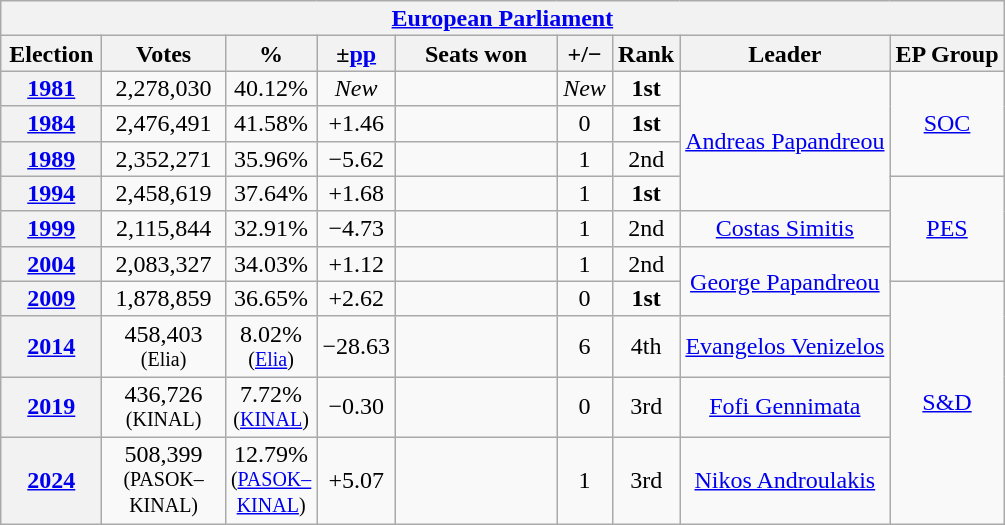<table class="wikitable" style="text-align:center; font-size:100%; line-height:16px;">
<tr>
<th colspan="9"><a href='#'>European Parliament</a></th>
</tr>
<tr>
<th width="60px">Election</th>
<th width="75px">Votes</th>
<th width="45px">%</th>
<th width="45px">±<a href='#'>pp</a></th>
<th width="100px">Seats won</th>
<th width="30px">+/−</th>
<th width="30px">Rank</th>
<th>Leader</th>
<th>EP Group</th>
</tr>
<tr>
<th><a href='#'>1981</a></th>
<td>2,278,030</td>
<td>40.12%</td>
<td><em>New</em></td>
<td></td>
<td><em>New</em></td>
<td><strong>1st</strong></td>
<td rowspan=4><a href='#'>Andreas Papandreou</a></td>
<td rowspan=3><a href='#'>SOC</a></td>
</tr>
<tr>
<th><a href='#'>1984</a></th>
<td>2,476,491</td>
<td>41.58%</td>
<td>+1.46</td>
<td></td>
<td> 0</td>
<td><strong>1st</strong></td>
</tr>
<tr>
<th><a href='#'>1989</a></th>
<td>2,352,271</td>
<td>35.96%</td>
<td>−5.62</td>
<td></td>
<td> 1</td>
<td>2nd</td>
</tr>
<tr>
<th><a href='#'>1994</a></th>
<td>2,458,619</td>
<td>37.64%</td>
<td>+1.68</td>
<td></td>
<td> 1</td>
<td><strong>1st</strong></td>
<td rowspan=3><a href='#'>PES</a></td>
</tr>
<tr>
<th><a href='#'>1999</a></th>
<td>2,115,844</td>
<td>32.91%</td>
<td>−4.73</td>
<td></td>
<td> 1</td>
<td>2nd</td>
<td><a href='#'>Costas Simitis</a></td>
</tr>
<tr>
<th><a href='#'>2004</a></th>
<td>2,083,327</td>
<td>34.03%</td>
<td>+1.12</td>
<td></td>
<td> 1</td>
<td>2nd</td>
<td rowspan=2><a href='#'>George Papandreou</a></td>
</tr>
<tr>
<th><a href='#'>2009</a></th>
<td>1,878,859</td>
<td>36.65%</td>
<td>+2.62</td>
<td></td>
<td> 0</td>
<td><strong>1st</strong></td>
<td rowspan=4><a href='#'>S&D</a></td>
</tr>
<tr>
<th><a href='#'>2014</a></th>
<td>458,403<br><small>(Elia)</small></td>
<td>8.02%<br><small>(<a href='#'>Elia</a>)</small></td>
<td>−28.63</td>
<td></td>
<td> 6</td>
<td>4th</td>
<td><a href='#'>Evangelos Venizelos</a></td>
</tr>
<tr>
<th><a href='#'>2019</a></th>
<td>436,726<br><small>(KINAL)</small></td>
<td>7.72%<br><small>(<a href='#'>KINAL</a>)</small></td>
<td>−0.30</td>
<td></td>
<td> 0</td>
<td>3rd</td>
<td><a href='#'>Fofi Gennimata</a></td>
</tr>
<tr>
<th><a href='#'>2024</a></th>
<td>508,399<br><small>(PASOK–KINAL)</small></td>
<td>12.79%<br><small>(<a href='#'>PASOK–KINAL</a>)</small></td>
<td>+5.07</td>
<td></td>
<td> 1</td>
<td>3rd</td>
<td><a href='#'>Nikos Androulakis</a></td>
</tr>
</table>
